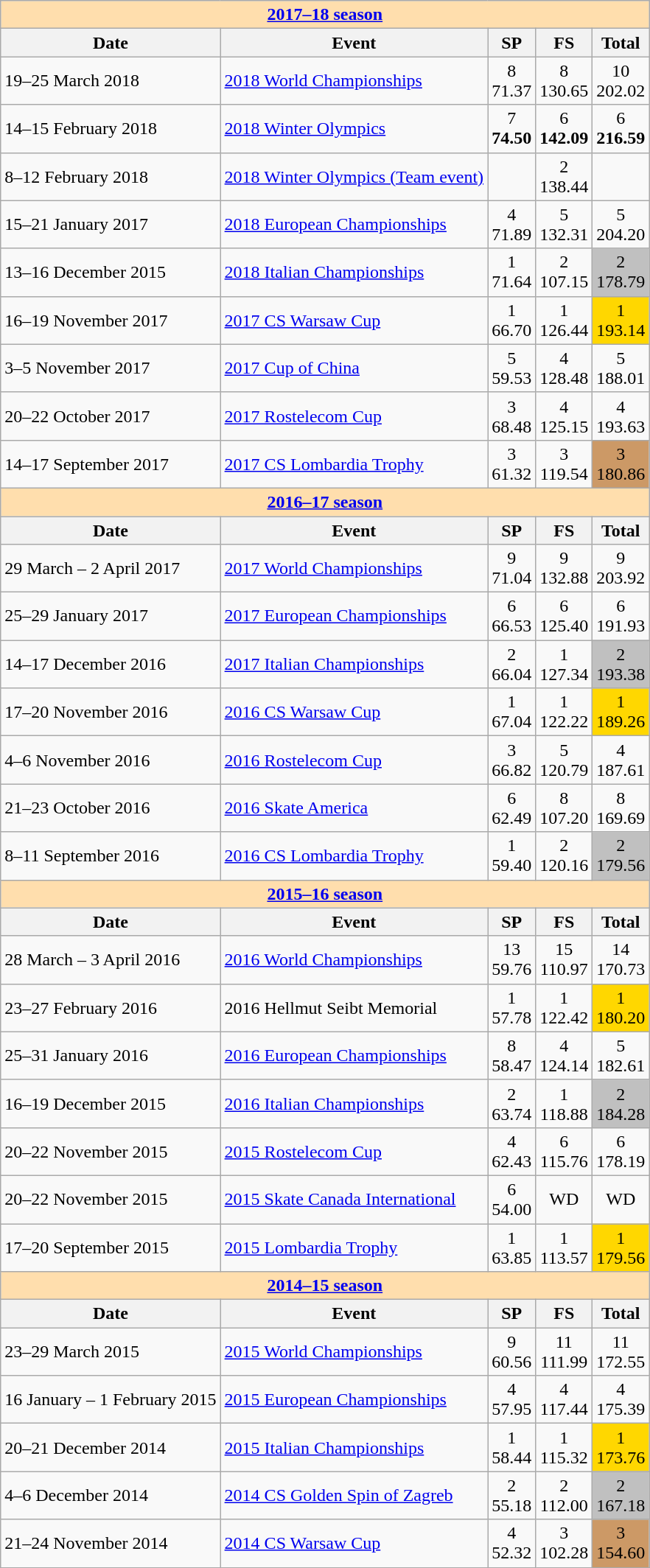<table class="wikitable">
<tr>
<th style="background-color: #ffdead;" colspan=5 align=center><a href='#'>2017–18 season</a></th>
</tr>
<tr>
<th>Date</th>
<th>Event</th>
<th>SP</th>
<th>FS</th>
<th>Total</th>
</tr>
<tr>
<td>19–25 March 2018</td>
<td><a href='#'>2018 World Championships</a></td>
<td align=center>8 <br> 71.37</td>
<td align=center>8 <br> 130.65</td>
<td align=center>10 <br> 202.02</td>
</tr>
<tr>
<td>14–15 February 2018</td>
<td><a href='#'>2018 Winter Olympics</a></td>
<td align=center>7 <br> <strong>74.50</strong></td>
<td align=center>6 <br> <strong>142.09</strong></td>
<td align=center>6 <br> <strong>216.59</strong></td>
</tr>
<tr>
<td>8–12 February 2018</td>
<td><a href='#'>2018 Winter Olympics (Team event)</a></td>
<td align=center></td>
<td align=center>2 <br> 138.44</td>
<td align=center></td>
</tr>
<tr>
<td>15–21 January 2017</td>
<td><a href='#'>2018 European Championships</a></td>
<td align=center>4 <br> 71.89</td>
<td align=center>5 <br> 132.31</td>
<td align=center>5 <br> 204.20</td>
</tr>
<tr>
<td>13–16 December 2015</td>
<td><a href='#'>2018 Italian Championships</a></td>
<td align=center>1 <br> 71.64</td>
<td align=center>2 <br> 107.15</td>
<td align=center bgcolor=silver>2 <br> 178.79</td>
</tr>
<tr>
<td>16–19 November 2017</td>
<td><a href='#'>2017 CS Warsaw Cup</a></td>
<td align=center>1 <br> 66.70</td>
<td align=center>1 <br> 126.44</td>
<td align=center bgcolor=gold>1 <br> 193.14</td>
</tr>
<tr>
<td>3–5 November 2017</td>
<td><a href='#'>2017 Cup of China</a></td>
<td align=center>5 <br> 59.53</td>
<td align=center>4 <br> 128.48</td>
<td align=center>5 <br> 188.01</td>
</tr>
<tr>
<td>20–22 October 2017</td>
<td><a href='#'>2017 Rostelecom Cup</a></td>
<td align=center>3 <br> 68.48</td>
<td align=center>4 <br> 125.15</td>
<td align=center>4 <br> 193.63</td>
</tr>
<tr>
<td>14–17 September 2017</td>
<td><a href='#'>2017 CS Lombardia Trophy</a></td>
<td align=center>3 <br> 61.32</td>
<td align=center>3 <br> 119.54</td>
<td align=center bgcolor="cc9966">3 <br> 180.86</td>
</tr>
<tr>
<th style="background-color: #ffdead;" colspan=5 align=center><a href='#'>2016–17 season</a></th>
</tr>
<tr>
<th>Date</th>
<th>Event</th>
<th>SP</th>
<th>FS</th>
<th>Total</th>
</tr>
<tr>
<td>29 March – 2 April 2017</td>
<td><a href='#'>2017 World Championships</a></td>
<td align=center>9 <br> 71.04</td>
<td align=center>9 <br> 132.88</td>
<td align=center>9 <br> 203.92</td>
</tr>
<tr>
<td>25–29 January 2017</td>
<td><a href='#'>2017 European Championships</a></td>
<td align=center>6 <br> 66.53</td>
<td align=center>6 <br> 125.40</td>
<td align=center>6 <br> 191.93</td>
</tr>
<tr>
<td>14–17 December 2016</td>
<td><a href='#'>2017 Italian Championships</a></td>
<td align=center>2 <br> 66.04</td>
<td align=center>1 <br> 127.34</td>
<td align=center bgcolor=silver>2 <br> 193.38</td>
</tr>
<tr>
<td>17–20 November 2016</td>
<td><a href='#'>2016 CS Warsaw Cup</a></td>
<td align=center>1 <br> 67.04</td>
<td align=center>1 <br> 122.22</td>
<td align=center bgcolor=gold>1 <br> 189.26</td>
</tr>
<tr>
<td>4–6 November 2016</td>
<td><a href='#'>2016 Rostelecom Cup</a></td>
<td align=center>3 <br> 66.82</td>
<td align=center>5 <br> 120.79</td>
<td align=center>4 <br> 187.61</td>
</tr>
<tr>
<td>21–23 October 2016</td>
<td><a href='#'>2016 Skate America</a></td>
<td align=center>6 <br> 62.49</td>
<td align=center>8 <br> 107.20</td>
<td align=center>8 <br> 169.69</td>
</tr>
<tr>
<td>8–11 September 2016</td>
<td><a href='#'>2016 CS Lombardia Trophy</a></td>
<td align=center>1 <br> 59.40</td>
<td align=center>2 <br> 120.16</td>
<td align=center bgcolor=silver>2 <br> 179.56</td>
</tr>
<tr>
<th style="background-color: #ffdead;" colspan=5 align=center><a href='#'>2015–16 season</a></th>
</tr>
<tr>
<th>Date</th>
<th>Event</th>
<th>SP</th>
<th>FS</th>
<th>Total</th>
</tr>
<tr>
<td>28 March – 3 April 2016</td>
<td><a href='#'>2016 World Championships</a></td>
<td align=center>13 <br> 59.76</td>
<td align=center>15 <br> 110.97</td>
<td align=center>14 <br> 170.73</td>
</tr>
<tr>
<td>23–27 February 2016</td>
<td>2016 Hellmut Seibt Memorial</td>
<td align=center>1 <br> 57.78</td>
<td align=center>1 <br> 122.42</td>
<td align=center bgcolor=gold>1 <br> 180.20</td>
</tr>
<tr>
<td>25–31 January 2016</td>
<td><a href='#'>2016 European Championships</a></td>
<td align=center>8 <br> 58.47</td>
<td align=center>4 <br> 124.14</td>
<td align=center>5 <br> 182.61</td>
</tr>
<tr>
<td>16–19 December 2015</td>
<td><a href='#'>2016 Italian Championships</a></td>
<td align=center>2 <br> 63.74</td>
<td align=center>1 <br> 118.88</td>
<td align=center bgcolor=silver>2 <br> 184.28</td>
</tr>
<tr>
<td>20–22 November 2015</td>
<td><a href='#'>2015 Rostelecom Cup</a></td>
<td align=center>4 <br> 62.43</td>
<td align=center>6 <br> 115.76</td>
<td align=center>6 <br> 178.19</td>
</tr>
<tr>
<td>20–22 November 2015</td>
<td><a href='#'>2015 Skate Canada International</a></td>
<td align=center>6 <br> 54.00</td>
<td align=center>WD</td>
<td align=center>WD</td>
</tr>
<tr>
<td>17–20 September 2015</td>
<td><a href='#'>2015 Lombardia Trophy</a></td>
<td align=center>1 <br> 63.85</td>
<td align=center>1 <br> 113.57</td>
<td align=center bgcolor=gold>1 <br> 179.56</td>
</tr>
<tr>
<th style="background-color: #ffdead;" colspan=5 align=center><a href='#'>2014–15 season</a></th>
</tr>
<tr>
<th>Date</th>
<th>Event</th>
<th>SP</th>
<th>FS</th>
<th>Total</th>
</tr>
<tr>
<td>23–29 March 2015</td>
<td><a href='#'>2015 World Championships</a></td>
<td align=center>9 <br> 60.56</td>
<td align=center>11 <br> 111.99</td>
<td align=center>11 <br> 172.55</td>
</tr>
<tr>
<td>16 January – 1 February 2015</td>
<td><a href='#'>2015 European Championships</a></td>
<td align=center>4 <br> 57.95</td>
<td align=center>4 <br> 117.44</td>
<td align=center>4 <br> 175.39</td>
</tr>
<tr>
<td>20–21 December 2014</td>
<td><a href='#'>2015 Italian Championships</a></td>
<td align=center>1 <br> 58.44</td>
<td align=center>1 <br> 115.32</td>
<td align=center bgcolor=gold>1 <br> 173.76</td>
</tr>
<tr>
<td>4–6 December 2014</td>
<td><a href='#'>2014 CS Golden Spin of Zagreb</a></td>
<td align=center>2 <br> 55.18</td>
<td align=center>2 <br> 112.00</td>
<td align=center bgcolor=silver>2 <br> 167.18</td>
</tr>
<tr>
<td>21–24 November 2014</td>
<td><a href='#'>2014 CS Warsaw Cup</a></td>
<td align=center>4 <br> 52.32</td>
<td align=center>3 <br> 102.28</td>
<td align=center bgcolor=cc9966>3 <br> 154.60</td>
</tr>
</table>
